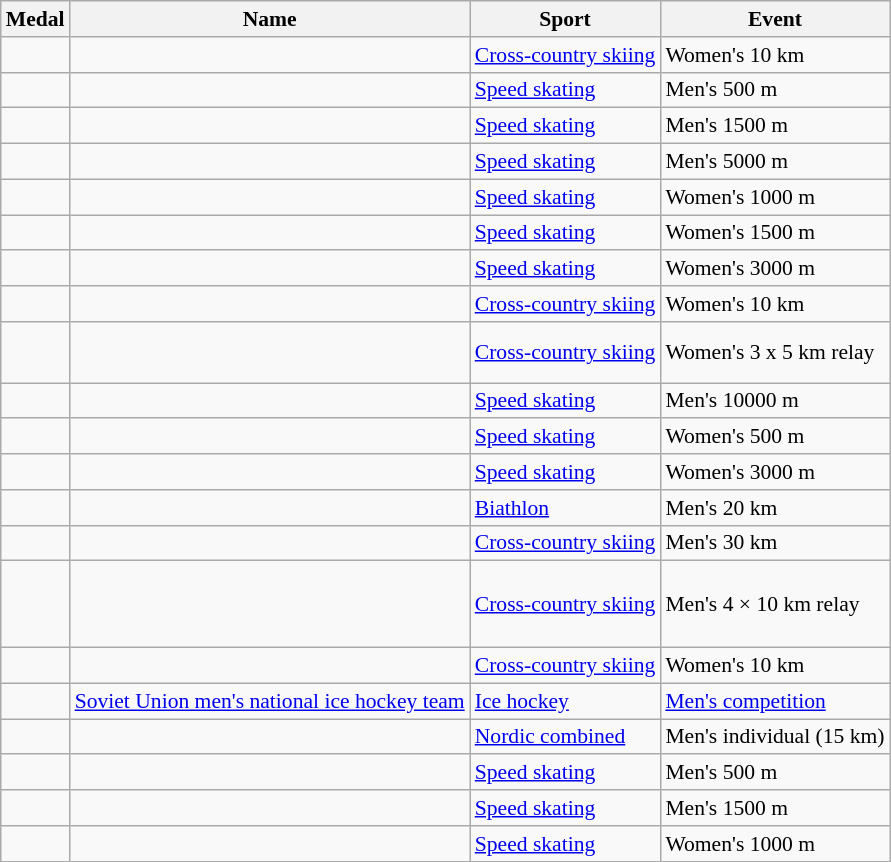<table class="wikitable sortable" style="font-size:90%">
<tr>
<th>Medal</th>
<th>Name</th>
<th>Sport</th>
<th>Event</th>
</tr>
<tr>
<td></td>
<td></td>
<td><a href='#'>Cross-country skiing</a></td>
<td>Women's 10 km</td>
</tr>
<tr>
<td></td>
<td></td>
<td><a href='#'>Speed skating</a></td>
<td>Men's 500 m</td>
</tr>
<tr>
<td></td>
<td></td>
<td><a href='#'>Speed skating</a></td>
<td>Men's 1500 m</td>
</tr>
<tr>
<td></td>
<td></td>
<td><a href='#'>Speed skating</a></td>
<td>Men's 5000 m</td>
</tr>
<tr>
<td></td>
<td></td>
<td><a href='#'>Speed skating</a></td>
<td>Women's 1000 m</td>
</tr>
<tr>
<td></td>
<td></td>
<td><a href='#'>Speed skating</a></td>
<td>Women's 1500 m</td>
</tr>
<tr>
<td></td>
<td></td>
<td><a href='#'>Speed skating</a></td>
<td>Women's 3000 m</td>
</tr>
<tr>
<td></td>
<td></td>
<td><a href='#'>Cross-country skiing</a></td>
<td>Women's 10 km</td>
</tr>
<tr>
<td></td>
<td> <br>  <br> </td>
<td><a href='#'>Cross-country skiing</a></td>
<td>Women's 3 x 5 km relay</td>
</tr>
<tr>
<td></td>
<td></td>
<td><a href='#'>Speed skating</a></td>
<td>Men's 10000 m</td>
</tr>
<tr>
<td></td>
<td></td>
<td><a href='#'>Speed skating</a></td>
<td>Women's 500 m</td>
</tr>
<tr>
<td></td>
<td></td>
<td><a href='#'>Speed skating</a></td>
<td>Women's 3000 m</td>
</tr>
<tr>
<td></td>
<td></td>
<td><a href='#'>Biathlon</a></td>
<td>Men's 20 km</td>
</tr>
<tr>
<td></td>
<td></td>
<td><a href='#'>Cross-country skiing</a></td>
<td>Men's 30 km</td>
</tr>
<tr>
<td></td>
<td> <br>  <br>  <br> </td>
<td><a href='#'>Cross-country skiing</a></td>
<td>Men's 4 × 10 km relay</td>
</tr>
<tr>
<td></td>
<td></td>
<td><a href='#'>Cross-country skiing</a></td>
<td>Women's 10 km</td>
</tr>
<tr>
<td></td>
<td><a href='#'>Soviet Union men's national ice hockey team</a><br></td>
<td><a href='#'>Ice hockey</a></td>
<td><a href='#'>Men's competition</a></td>
</tr>
<tr>
<td></td>
<td></td>
<td><a href='#'>Nordic combined</a></td>
<td>Men's individual (15 km)</td>
</tr>
<tr>
<td></td>
<td></td>
<td><a href='#'>Speed skating</a></td>
<td>Men's 500 m</td>
</tr>
<tr>
<td></td>
<td></td>
<td><a href='#'>Speed skating</a></td>
<td>Men's 1500 m</td>
</tr>
<tr>
<td></td>
<td></td>
<td><a href='#'>Speed skating</a></td>
<td>Women's 1000 m</td>
</tr>
</table>
